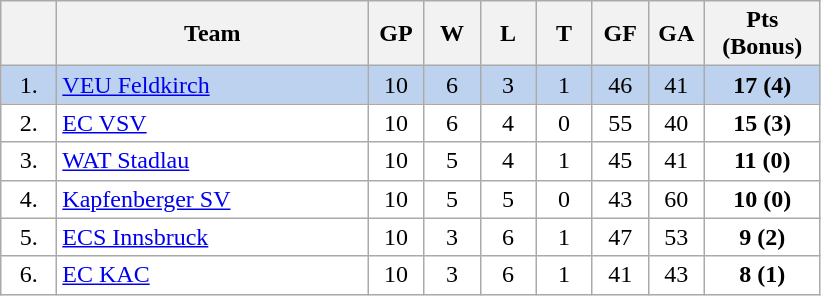<table class="wikitable">
<tr>
<th width="30"></th>
<th width="200">Team</th>
<th width="30">GP</th>
<th width="30">W</th>
<th width="30">L</th>
<th width="30">T</th>
<th width="30">GF</th>
<th width="30">GA</th>
<th width="70">Pts (Bonus)</th>
</tr>
<tr bgcolor="#BCD2EE" align="center">
<td>1.</td>
<td align="left"><a href='#'>VEU Feldkirch</a></td>
<td>10</td>
<td>6</td>
<td>3</td>
<td>1</td>
<td>46</td>
<td>41</td>
<td><strong>17 (4)</strong></td>
</tr>
<tr bgcolor="#FFFFFF" align="center">
<td>2.</td>
<td align="left"><a href='#'>EC VSV</a></td>
<td>10</td>
<td>6</td>
<td>4</td>
<td>0</td>
<td>55</td>
<td>40</td>
<td><strong>15 (3)</strong></td>
</tr>
<tr bgcolor="#FFFFFF" align="center">
<td>3.</td>
<td align="left"><a href='#'>WAT Stadlau</a></td>
<td>10</td>
<td>5</td>
<td>4</td>
<td>1</td>
<td>45</td>
<td>41</td>
<td><strong>11 (0)</strong></td>
</tr>
<tr bgcolor="#FFFFFF" align="center">
<td>4.</td>
<td align="left"><a href='#'>Kapfenberger SV</a></td>
<td>10</td>
<td>5</td>
<td>5</td>
<td>0</td>
<td>43</td>
<td>60</td>
<td><strong>10 (0)</strong></td>
</tr>
<tr bgcolor="#FFFFFF" align="center">
<td>5.</td>
<td align="left"><a href='#'>ECS Innsbruck</a></td>
<td>10</td>
<td>3</td>
<td>6</td>
<td>1</td>
<td>47</td>
<td>53</td>
<td><strong>9 (2)</strong></td>
</tr>
<tr bgcolor="#FFFFFF" align="center">
<td>6.</td>
<td align="left"><a href='#'>EC KAC</a></td>
<td>10</td>
<td>3</td>
<td>6</td>
<td>1</td>
<td>41</td>
<td>43</td>
<td><strong>8 (1)</strong></td>
</tr>
</table>
